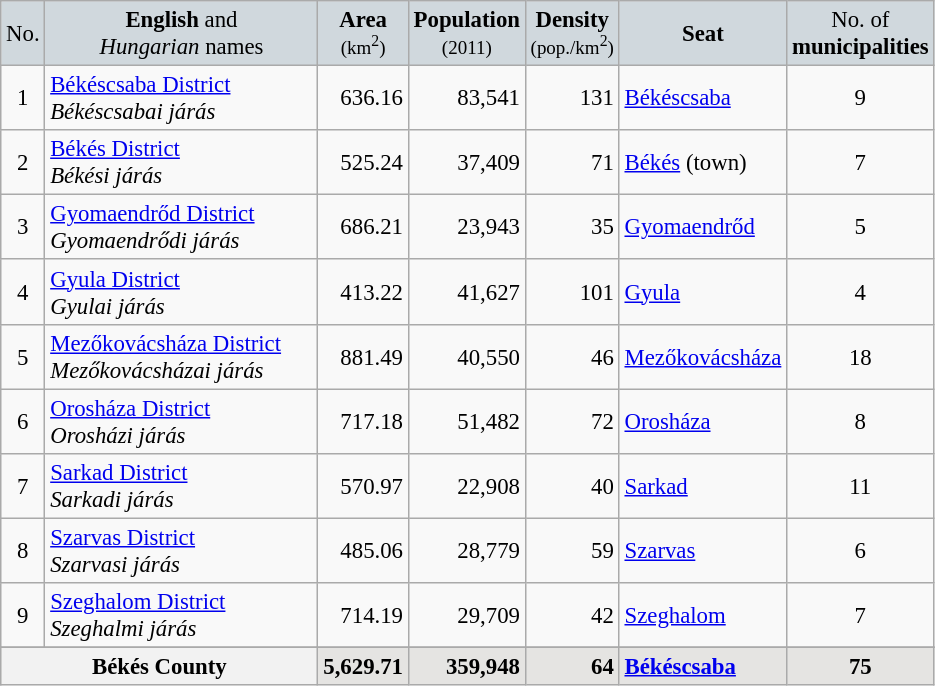<table class="wikitable" style="font-size:95%">
<tr bgcolor="D0D8DD">
<td align="center">No.</td>
<td style=width:175px; align="center"><strong>English</strong> and<br><em>Hungarian</em> names</td>
<td align="center"><strong>Area</strong><br> <small>(km<sup>2</sup>)</small></td>
<td align="center"><strong>Population</strong><br> <small>(2011)</small></td>
<td align="center"><strong>Density</strong><br> <small>(pop./km<sup>2</sup>)</small></td>
<td align="center"><strong>Seat</strong></td>
<td align="center">No. of<br><strong>municipalities</strong></td>
</tr>
<tr>
<td align="center">1</td>
<td><a href='#'>Békéscsaba District</a><br> <em>Békéscsabai járás</em></td>
<td align="right">636.16</td>
<td align="right">83,541</td>
<td align="right">131</td>
<td><a href='#'>Békéscsaba</a></td>
<td align="center">9</td>
</tr>
<tr>
<td align="center">2</td>
<td><a href='#'>Békés District</a><br> <em>Békési járás</em></td>
<td align="right">525.24</td>
<td align="right">37,409</td>
<td align="right">71</td>
<td><a href='#'>Békés</a> (town)</td>
<td align="center">7</td>
</tr>
<tr>
<td align="center">3</td>
<td><a href='#'>Gyomaendrőd District</a><br> <em>Gyomaendrődi járás</em></td>
<td align="right">686.21</td>
<td align="right">23,943</td>
<td align="right">35</td>
<td><a href='#'>Gyomaendrőd</a></td>
<td align="center">5</td>
</tr>
<tr>
<td align="center">4</td>
<td><a href='#'>Gyula District</a><br> <em>Gyulai járás</em></td>
<td align="right">413.22</td>
<td align="right">41,627</td>
<td align="right">101</td>
<td><a href='#'>Gyula</a></td>
<td align="center">4</td>
</tr>
<tr>
<td align="center">5</td>
<td><a href='#'>Mezőkovácsháza District</a><br> <em>Mezőkovácsházai járás</em></td>
<td align="right">881.49</td>
<td align="right">40,550</td>
<td align="right">46</td>
<td><a href='#'>Mezőkovácsháza</a></td>
<td align="center">18</td>
</tr>
<tr>
<td align="center">6</td>
<td><a href='#'>Orosháza District</a><br> <em>Orosházi járás</em></td>
<td align="right">717.18</td>
<td align="right">51,482</td>
<td align="right">72</td>
<td><a href='#'>Orosháza</a></td>
<td align="center">8</td>
</tr>
<tr>
<td align="center">7</td>
<td><a href='#'>Sarkad District</a><br> <em>Sarkadi járás</em></td>
<td align="right">570.97</td>
<td align="right">22,908</td>
<td align="right">40</td>
<td><a href='#'>Sarkad</a></td>
<td align="center">11</td>
</tr>
<tr>
<td align="center">8</td>
<td><a href='#'>Szarvas District</a><br> <em>Szarvasi járás</em></td>
<td align="right">485.06</td>
<td align="right">28,779</td>
<td align="right">59</td>
<td><a href='#'>Szarvas</a></td>
<td align="center">6</td>
</tr>
<tr>
<td align="center">9</td>
<td><a href='#'>Szeghalom District</a><br> <em>Szeghalmi járás</em></td>
<td align="right">714.19</td>
<td align="right">29,709</td>
<td align="right">42</td>
<td><a href='#'>Szeghalom</a></td>
<td align="center">7</td>
</tr>
<tr>
</tr>
<tr bgcolor="E5E4E2">
<th colspan="2">Békés County</th>
<td align="right"><strong>5,629.71</strong></td>
<td align="right"><strong>359,948</strong></td>
<td align="right"><strong>64</strong></td>
<td><strong><a href='#'>Békéscsaba</a></strong></td>
<td align="center"><strong>75</strong></td>
</tr>
</table>
